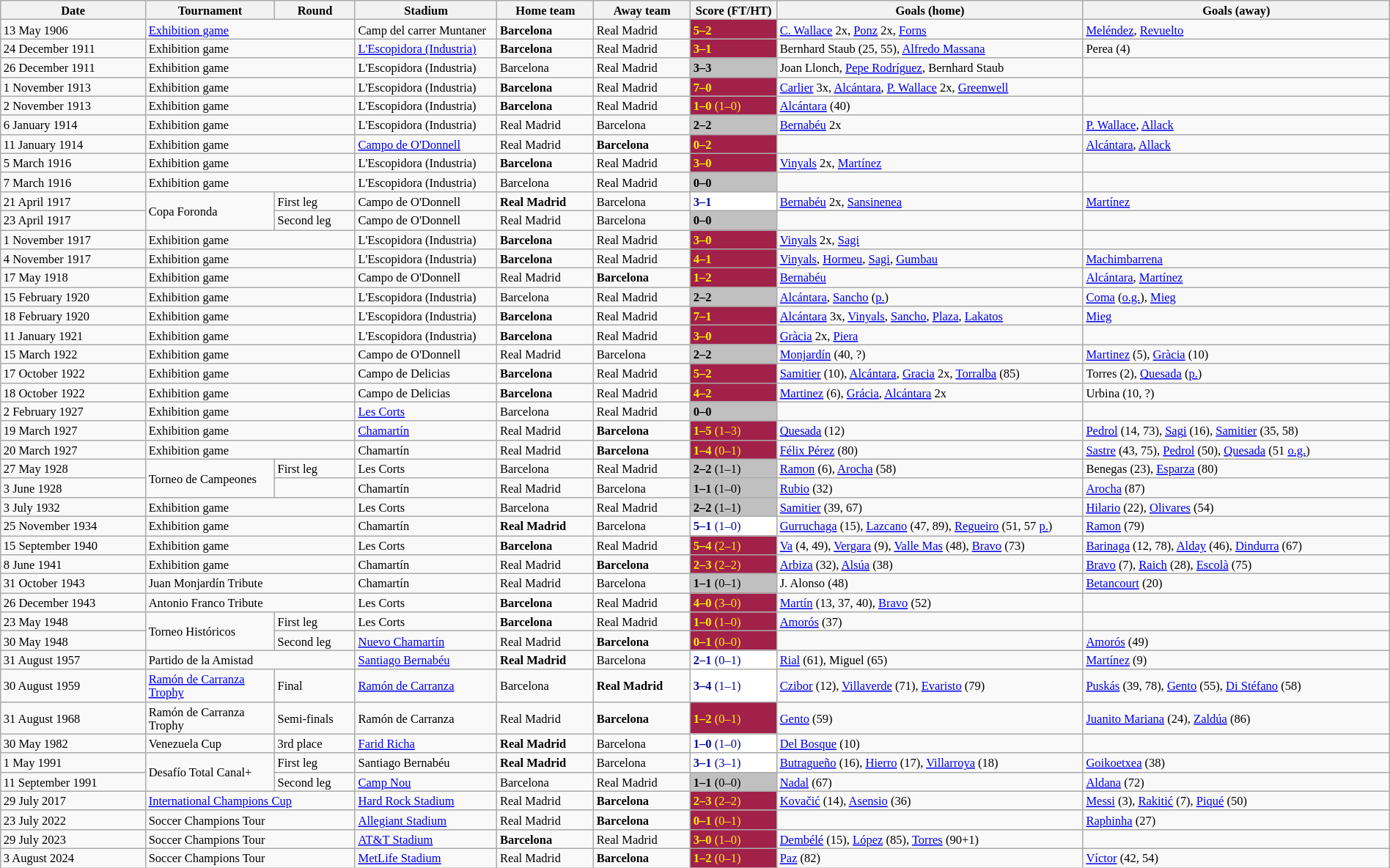<table class="wikitable" style="width:100%; margin:0 left; font-size: 11px">
<tr>
<th width=9%>Date</th>
<th width=8%>Tournament</th>
<th width=5%>Round</th>
<th width=8%>Stadium</th>
<th width=6%>Home team</th>
<th width=6%>Away team</th>
<th width=2%>Score (FT/HT)</th>
<th style="width:19%;">Goals (home)</th>
<th style="width:19%;">Goals (away)</th>
</tr>
<tr>
<td>13 May 1906</td>
<td colspan=2><a href='#'>Exhibition game</a></td>
<td>Camp del carrer Muntaner</td>
<td><strong>Barcelona</strong></td>
<td>Real Madrid</td>
<td style="color:#fff000; background:#A2214B"><strong>5–2</strong></td>
<td><a href='#'>C. Wallace</a> 2x, <a href='#'>Ponz</a> 2x, <a href='#'>Forns</a></td>
<td><a href='#'>Meléndez</a>, <a href='#'>Revuelto</a></td>
</tr>
<tr>
<td>24 December 1911</td>
<td colspan=2>Exhibition game</td>
<td><a href='#'>L'Escopidora (Industria)</a></td>
<td><strong>Barcelona</strong></td>
<td>Real Madrid</td>
<td style="color:#fff000; background:#A2214B"><strong>3–1</strong></td>
<td>Bernhard Staub (25, 55), <a href='#'>Alfredo Massana</a></td>
<td>Perea (4)</td>
</tr>
<tr>
<td>26 December 1911</td>
<td colspan=2>Exhibition game</td>
<td>L'Escopidora (Industria)</td>
<td>Barcelona</td>
<td>Real Madrid</td>
<td style="background:silver;"><strong>3–3</strong></td>
<td>Joan Llonch, <a href='#'>Pepe Rodríguez</a>, Bernhard Staub</td>
<td></td>
</tr>
<tr>
<td>1 November 1913</td>
<td colspan=2>Exhibition game</td>
<td>L'Escopidora (Industria)</td>
<td><strong>Barcelona</strong></td>
<td>Real Madrid</td>
<td style="color:#fff000; background:#A2214B"><strong>7–0</strong></td>
<td><a href='#'>Carlier</a> 3x, <a href='#'>Alcántara</a>, <a href='#'>P. Wallace</a> 2x, <a href='#'>Greenwell</a></td>
<td></td>
</tr>
<tr>
<td>2 November 1913</td>
<td colspan=2>Exhibition game</td>
<td>L'Escopidora (Industria)</td>
<td><strong>Barcelona</strong></td>
<td>Real Madrid</td>
<td style="color:#fff000; background:#A2214B"><strong>1–0</strong> (1–0)</td>
<td><a href='#'>Alcántara</a> (40)</td>
<td></td>
</tr>
<tr>
<td>6 January 1914</td>
<td colspan=2>Exhibition game</td>
<td>L'Escopidora (Industria)</td>
<td>Real Madrid</td>
<td>Barcelona</td>
<td style="background:silver;"><strong>2–2</strong></td>
<td><a href='#'>Bernabéu</a> 2x</td>
<td><a href='#'>P. Wallace</a>, <a href='#'>Allack</a></td>
</tr>
<tr>
<td>11 January 1914</td>
<td colspan=2>Exhibition game</td>
<td><a href='#'>Campo de O'Donnell</a></td>
<td>Real Madrid</td>
<td><strong>Barcelona</strong></td>
<td style="color:#fff000; background:#A2214B"><strong>0–2</strong></td>
<td></td>
<td><a href='#'>Alcántara</a>, <a href='#'>Allack</a></td>
</tr>
<tr>
<td>5 March 1916</td>
<td colspan=2>Exhibition game</td>
<td>L'Escopidora (Industria)</td>
<td><strong>Barcelona</strong></td>
<td>Real Madrid</td>
<td style="color:#fff000; background:#A2214B"><strong>3–0</strong></td>
<td><a href='#'>Vinyals</a> 2x, <a href='#'>Martínez</a></td>
<td></td>
</tr>
<tr>
<td>7 March 1916</td>
<td colspan=2>Exhibition game</td>
<td>L'Escopidora (Industria)</td>
<td>Barcelona</td>
<td>Real Madrid</td>
<td style="background:silver;"><strong>0–0</strong></td>
<td></td>
<td></td>
</tr>
<tr>
<td>21 April 1917</td>
<td rowspan=2>Copa Foronda</td>
<td>First leg</td>
<td>Campo de O'Donnell</td>
<td><strong>Real Madrid</strong></td>
<td>Barcelona</td>
<td style="color:#000c99; background:#fff;"><strong>3–1</strong></td>
<td><a href='#'>Bernabéu</a> 2x, <a href='#'>Sansinenea</a></td>
<td><a href='#'>Martínez</a></td>
</tr>
<tr>
<td>23 April 1917</td>
<td>Second leg</td>
<td>Campo de O'Donnell</td>
<td>Real Madrid</td>
<td>Barcelona</td>
<td style="background:silver;"><strong>0–0</strong></td>
<td></td>
<td></td>
</tr>
<tr>
<td>1 November 1917</td>
<td colspan=2>Exhibition game</td>
<td>L'Escopidora (Industria)</td>
<td><strong>Barcelona</strong></td>
<td>Real Madrid</td>
<td style="color:#fff000; background:#A2214B"><strong>3–0</strong></td>
<td><a href='#'>Vinyals</a> 2x, <a href='#'>Sagi</a></td>
<td></td>
</tr>
<tr>
<td>4 November 1917</td>
<td colspan=2>Exhibition game</td>
<td>L'Escopidora (Industria)</td>
<td><strong>Barcelona</strong></td>
<td>Real Madrid</td>
<td style="color:#fff000; background:#A2214B"><strong>4–1</strong></td>
<td><a href='#'>Vinyals</a>, <a href='#'>Hormeu</a>, <a href='#'>Sagi</a>, <a href='#'>Gumbau</a></td>
<td><a href='#'>Machimbarrena</a></td>
</tr>
<tr>
<td>17 May 1918</td>
<td colspan=2>Exhibition game</td>
<td>Campo de O'Donnell</td>
<td>Real Madrid</td>
<td><strong>Barcelona</strong></td>
<td style="color:#fff000; background:#A2214B"><strong>1–2</strong></td>
<td><a href='#'>Bernabéu</a></td>
<td><a href='#'>Alcántara</a>, <a href='#'>Martínez</a></td>
</tr>
<tr>
<td>15 February 1920</td>
<td colspan=2>Exhibition game</td>
<td>L'Escopidora (Industria)</td>
<td>Barcelona</td>
<td>Real Madrid</td>
<td style="background:silver;"><strong>2–2</strong></td>
<td><a href='#'>Alcántara</a>, <a href='#'>Sancho</a> (<a href='#'>p.</a>)</td>
<td><a href='#'>Coma</a> (<a href='#'>o.g.</a>), <a href='#'>Mieg</a></td>
</tr>
<tr>
<td>18 February 1920</td>
<td colspan=2>Exhibition game</td>
<td>L'Escopidora (Industria)</td>
<td><strong>Barcelona</strong></td>
<td>Real Madrid</td>
<td style="color:#fff000; background:#A2214B"><strong>7–1</strong></td>
<td><a href='#'>Alcántara</a> 3x, <a href='#'>Vinyals</a>, <a href='#'>Sancho</a>, <a href='#'>Plaza</a>, <a href='#'>Lakatos</a></td>
<td><a href='#'>Mieg</a></td>
</tr>
<tr>
<td>11 January 1921</td>
<td colspan=2>Exhibition game</td>
<td>L'Escopidora (Industria)</td>
<td><strong>Barcelona</strong></td>
<td>Real Madrid</td>
<td style="color:#fff000; background:#A2214B"><strong>3–0</strong></td>
<td><a href='#'>Gràcia</a> 2x, <a href='#'>Piera</a></td>
<td></td>
</tr>
<tr>
<td>15 March 1922</td>
<td colspan=2>Exhibition game</td>
<td>Campo de O'Donnell</td>
<td>Real Madrid</td>
<td>Barcelona</td>
<td style="background:silver;"><strong>2–2</strong></td>
<td><a href='#'>Monjardín</a> (40, ?)</td>
<td><a href='#'>Martinez</a> (5), <a href='#'>Gràcia</a> (10)</td>
</tr>
<tr>
<td>17 October 1922</td>
<td colspan=2>Exhibition game</td>
<td>Campo de Delicias</td>
<td><strong>Barcelona</strong></td>
<td>Real Madrid</td>
<td style="color:#fff000; background:#A2214B"><strong>5–2</strong></td>
<td><a href='#'>Samitier</a> (10), <a href='#'>Alcántara</a>, <a href='#'>Gracia</a> 2x, <a href='#'>Torralba</a> (85)</td>
<td>Torres (2), <a href='#'>Quesada</a> (<a href='#'>p.</a>)</td>
</tr>
<tr>
<td>18 October 1922</td>
<td colspan=2>Exhibition game</td>
<td>Campo de Delicias</td>
<td><strong>Barcelona</strong></td>
<td>Real Madrid</td>
<td style="color:#fff000; background:#A2214B"><strong>4–2</strong></td>
<td><a href='#'>Martinez</a> (6), <a href='#'>Grácia</a>, <a href='#'>Alcántara</a> 2x</td>
<td>Urbina (10, ?)</td>
</tr>
<tr>
<td>2 February 1927</td>
<td colspan=2>Exhibition game</td>
<td><a href='#'>Les Corts</a></td>
<td>Barcelona</td>
<td>Real Madrid</td>
<td style="background:silver;"><strong>0–0</strong></td>
<td></td>
<td></td>
</tr>
<tr>
<td>19 March 1927</td>
<td colspan=2>Exhibition game</td>
<td><a href='#'>Chamartín</a></td>
<td>Real Madrid</td>
<td><strong>Barcelona</strong></td>
<td style="color:#fff000; background:#A2214B"><strong>1–5</strong> (1–3)</td>
<td><a href='#'>Quesada</a> (12)</td>
<td><a href='#'>Pedrol</a> (14, 73), <a href='#'>Sagi</a> (16), <a href='#'>Samitier</a> (35, 58)</td>
</tr>
<tr>
<td>20 March 1927</td>
<td colspan=2>Exhibition game</td>
<td>Chamartín</td>
<td>Real Madrid</td>
<td><strong>Barcelona</strong></td>
<td style="color:#fff000; background:#A2214B"><strong>1–4</strong> (0–1)</td>
<td><a href='#'>Félix Pérez</a> (80)</td>
<td><a href='#'>Sastre</a> (43, 75), <a href='#'>Pedrol</a> (50), <a href='#'>Quesada</a> (51 <a href='#'>o.g.</a>)</td>
</tr>
<tr>
<td>27 May 1928</td>
<td rowspan=2>Torneo de Campeones</td>
<td>First leg</td>
<td>Les Corts</td>
<td>Barcelona</td>
<td>Real Madrid</td>
<td style="background:silver;"><strong>2–2</strong> (1–1)</td>
<td><a href='#'>Ramon</a> (6), <a href='#'>Arocha</a> (58)</td>
<td>Benegas (23), <a href='#'>Esparza</a> (80)</td>
</tr>
<tr>
<td>3 June 1928</td>
<td></td>
<td>Chamartín</td>
<td>Real Madrid</td>
<td>Barcelona</td>
<td style="background:silver;"><strong>1–1</strong> (1–0)</td>
<td><a href='#'>Rubio</a> (32)</td>
<td><a href='#'>Arocha</a> (87)</td>
</tr>
<tr>
<td>3 July 1932</td>
<td colspan=2>Exhibition game</td>
<td>Les Corts</td>
<td>Barcelona</td>
<td>Real Madrid</td>
<td style="background:silver;"><strong>2–2</strong> (1–1)</td>
<td><a href='#'>Samitier</a> (39, 67)</td>
<td><a href='#'>Hilario</a> (22), <a href='#'>Olivares</a> (54)</td>
</tr>
<tr>
<td>25 November 1934</td>
<td colspan=2>Exhibition game</td>
<td>Chamartín</td>
<td><strong>Real Madrid</strong></td>
<td>Barcelona</td>
<td style="color:#000c99; background:#fff;"><strong>5–1</strong> (1–0)</td>
<td><a href='#'>Gurruchaga</a> (15), <a href='#'>Lazcano</a> (47, 89), <a href='#'>Regueiro</a> (51, 57 <a href='#'>p.</a>)</td>
<td><a href='#'>Ramon</a> (79)</td>
</tr>
<tr>
<td>15 September 1940</td>
<td colspan=2>Exhibition game</td>
<td>Les Corts</td>
<td><strong>Barcelona</strong></td>
<td>Real Madrid</td>
<td style="color:#fff000; background:#A2214B"><strong>5–4</strong> (2–1)</td>
<td><a href='#'>Va</a> (4, 49), <a href='#'>Vergara</a> (9), <a href='#'>Valle Mas</a> (48), <a href='#'>Bravo</a> (73)</td>
<td><a href='#'>Barinaga</a> (12, 78), <a href='#'>Alday</a> (46), <a href='#'>Dindurra</a> (67)</td>
</tr>
<tr>
<td>8 June 1941</td>
<td colspan=2>Exhibition game</td>
<td>Chamartín</td>
<td>Real Madrid</td>
<td><strong>Barcelona</strong></td>
<td style="color:#fff000; background:#A2214B"><strong>2–3</strong> (2–2)</td>
<td><a href='#'>Arbiza</a> (32), <a href='#'>Alsúa</a> (38)</td>
<td><a href='#'>Bravo</a> (7), <a href='#'>Raich</a> (28), <a href='#'>Escolà</a> (75)</td>
</tr>
<tr>
<td>31 October 1943</td>
<td colspan=2>Juan Monjardín Tribute</td>
<td>Chamartín</td>
<td>Real Madrid</td>
<td>Barcelona</td>
<td style="background:silver;"><strong>1–1</strong> (0–1)</td>
<td>J. Alonso (48)</td>
<td><a href='#'>Betancourt</a> (20)</td>
</tr>
<tr>
<td>26 December 1943</td>
<td colspan=2>Antonio Franco Tribute</td>
<td>Les Corts</td>
<td><strong>Barcelona</strong></td>
<td>Real Madrid</td>
<td style="color:#fff000; background:#A2214B"><strong>4–0</strong> (3–0)</td>
<td><a href='#'>Martín</a> (13, 37, 40), <a href='#'>Bravo</a> (52)</td>
<td></td>
</tr>
<tr>
<td>23 May 1948</td>
<td rowspan=2>Torneo Históricos</td>
<td>First leg</td>
<td>Les Corts</td>
<td><strong>Barcelona</strong></td>
<td>Real Madrid</td>
<td style="color:#fff000; background:#A2214B"><strong>1–0</strong> (1–0)</td>
<td><a href='#'>Amorós</a> (37)</td>
<td></td>
</tr>
<tr>
<td>30 May 1948</td>
<td>Second leg</td>
<td><a href='#'>Nuevo Chamartín</a></td>
<td>Real Madrid</td>
<td><strong>Barcelona</strong></td>
<td style="color:#fff000; background:#A2214B"><strong>0–1</strong> (0–0)</td>
<td></td>
<td><a href='#'>Amorós</a> (49)</td>
</tr>
<tr>
<td>31 August 1957</td>
<td colspan=2>Partido de la Amistad</td>
<td><a href='#'>Santiago Bernabéu</a></td>
<td><strong>Real Madrid</strong></td>
<td>Barcelona</td>
<td style="color:#000c99; background:#fff;"><strong>2–1</strong> (0–1)</td>
<td><a href='#'>Rial</a> (61), Miguel (65)</td>
<td><a href='#'>Martínez</a> (9)</td>
</tr>
<tr>
<td>30 August 1959</td>
<td><a href='#'>Ramón de Carranza Trophy</a></td>
<td>Final</td>
<td><a href='#'>Ramón de Carranza</a></td>
<td>Barcelona</td>
<td><strong>Real Madrid</strong></td>
<td style="color:#000c99; background:#fff;"><strong>3–4</strong> (1–1)</td>
<td><a href='#'>Czibor</a> (12), <a href='#'>Villaverde</a> (71), <a href='#'>Evaristo</a> (79)</td>
<td><a href='#'>Puskás</a> (39, 78), <a href='#'>Gento</a> (55), <a href='#'>Di Stéfano</a> (58)</td>
</tr>
<tr>
<td>31 August 1968</td>
<td>Ramón de Carranza Trophy</td>
<td>Semi-finals</td>
<td>Ramón de Carranza</td>
<td>Real Madrid</td>
<td><strong>Barcelona</strong></td>
<td style="color:#fff000; background:#A2214B"><strong>1–2</strong> (0–1)</td>
<td><a href='#'>Gento</a> (59)</td>
<td><a href='#'>Juanito Mariana</a> (24), <a href='#'>Zaldúa</a> (86)</td>
</tr>
<tr>
<td>30 May 1982</td>
<td>Venezuela Cup</td>
<td>3rd place</td>
<td><a href='#'>Farid Richa</a></td>
<td><strong>Real Madrid</strong></td>
<td>Barcelona</td>
<td style="color:#000c99; background:#fff;"><strong>1–0</strong> (1–0)</td>
<td><a href='#'>Del Bosque</a> (10)</td>
<td></td>
</tr>
<tr>
<td>1 May 1991</td>
<td rowspan=2>Desafío Total Canal+</td>
<td>First leg</td>
<td>Santiago Bernabéu</td>
<td><strong>Real Madrid</strong></td>
<td>Barcelona</td>
<td style="color:#000c99; background:#fff;"><strong>3–1</strong> (3–1)</td>
<td><a href='#'>Butragueño</a> (16), <a href='#'>Hierro</a> (17), <a href='#'>Villarroya</a> (18)</td>
<td><a href='#'>Goikoetxea</a> (38)</td>
</tr>
<tr>
<td>11 September 1991</td>
<td>Second leg</td>
<td><a href='#'>Camp Nou</a></td>
<td>Barcelona</td>
<td>Real Madrid</td>
<td style="background:silver;"><strong>1–1</strong> (0–0)</td>
<td><a href='#'>Nadal</a> (67)</td>
<td><a href='#'>Aldana</a> (72)</td>
</tr>
<tr>
<td>29 July 2017</td>
<td colspan=2><a href='#'>International Champions Cup</a></td>
<td><a href='#'>Hard Rock Stadium</a></td>
<td>Real Madrid</td>
<td><strong>Barcelona</strong></td>
<td style="color:#fff000; background:#A2214B"><strong>2–3</strong> (2–2)</td>
<td><a href='#'>Kovačić</a> (14), <a href='#'>Asensio</a> (36)</td>
<td><a href='#'>Messi</a> (3), <a href='#'>Rakitić</a> (7), <a href='#'>Piqué</a> (50)</td>
</tr>
<tr>
<td>23 July 2022</td>
<td colspan=2>Soccer Champions Tour</td>
<td><a href='#'>Allegiant Stadium</a></td>
<td>Real Madrid</td>
<td><strong>Barcelona</strong></td>
<td style="color:#fff000; background:#A2214B"><strong>0–1</strong> (0–1)</td>
<td></td>
<td><a href='#'>Raphinha</a> (27)</td>
</tr>
<tr>
<td>29 July 2023</td>
<td colspan=2>Soccer Champions Tour</td>
<td><a href='#'>AT&T Stadium</a></td>
<td><strong>Barcelona</strong></td>
<td>Real Madrid</td>
<td style="color:#fff000; background:#A2214B"><strong>3–0</strong> (1–0)</td>
<td><a href='#'>Dembélé</a> (15), <a href='#'>López</a> (85), <a href='#'>Torres</a> (90+1)</td>
<td></td>
</tr>
<tr>
<td>3 August 2024</td>
<td colspan=2>Soccer Champions Tour</td>
<td><a href='#'>MetLife Stadium</a></td>
<td>Real Madrid</td>
<td><strong>Barcelona</strong></td>
<td style="color:#fff000; background:#A2214B"><strong>1–2</strong> (0–1)</td>
<td><a href='#'>Paz</a> (82)</td>
<td><a href='#'>Víctor</a> (42, 54)</td>
</tr>
</table>
